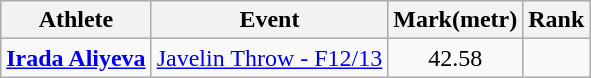<table class=wikitable>
<tr>
<th>Athlete</th>
<th>Event</th>
<th>Mark(metr)</th>
<th>Rank</th>
</tr>
<tr>
<td><strong><a href='#'>Irada Aliyeva</a></strong></td>
<td><a href='#'>Javelin Throw - F12/13</a></td>
<td align="center">42.58</td>
<td align="center"></td>
</tr>
</table>
